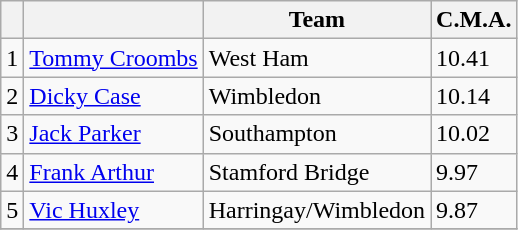<table class=wikitable>
<tr>
<th></th>
<th></th>
<th>Team</th>
<th>C.M.A.</th>
</tr>
<tr>
<td align="center">1</td>
<td><a href='#'>Tommy Croombs</a></td>
<td>West Ham</td>
<td>10.41</td>
</tr>
<tr>
<td align="center">2</td>
<td><a href='#'>Dicky Case</a></td>
<td>Wimbledon</td>
<td>10.14</td>
</tr>
<tr>
<td align="center">3</td>
<td><a href='#'>Jack Parker</a></td>
<td>Southampton</td>
<td>10.02</td>
</tr>
<tr>
<td align="center">4</td>
<td><a href='#'>Frank Arthur</a></td>
<td>Stamford Bridge</td>
<td>9.97</td>
</tr>
<tr>
<td align="center">5</td>
<td><a href='#'>Vic Huxley</a></td>
<td>Harringay/Wimbledon</td>
<td>9.87</td>
</tr>
<tr>
</tr>
</table>
